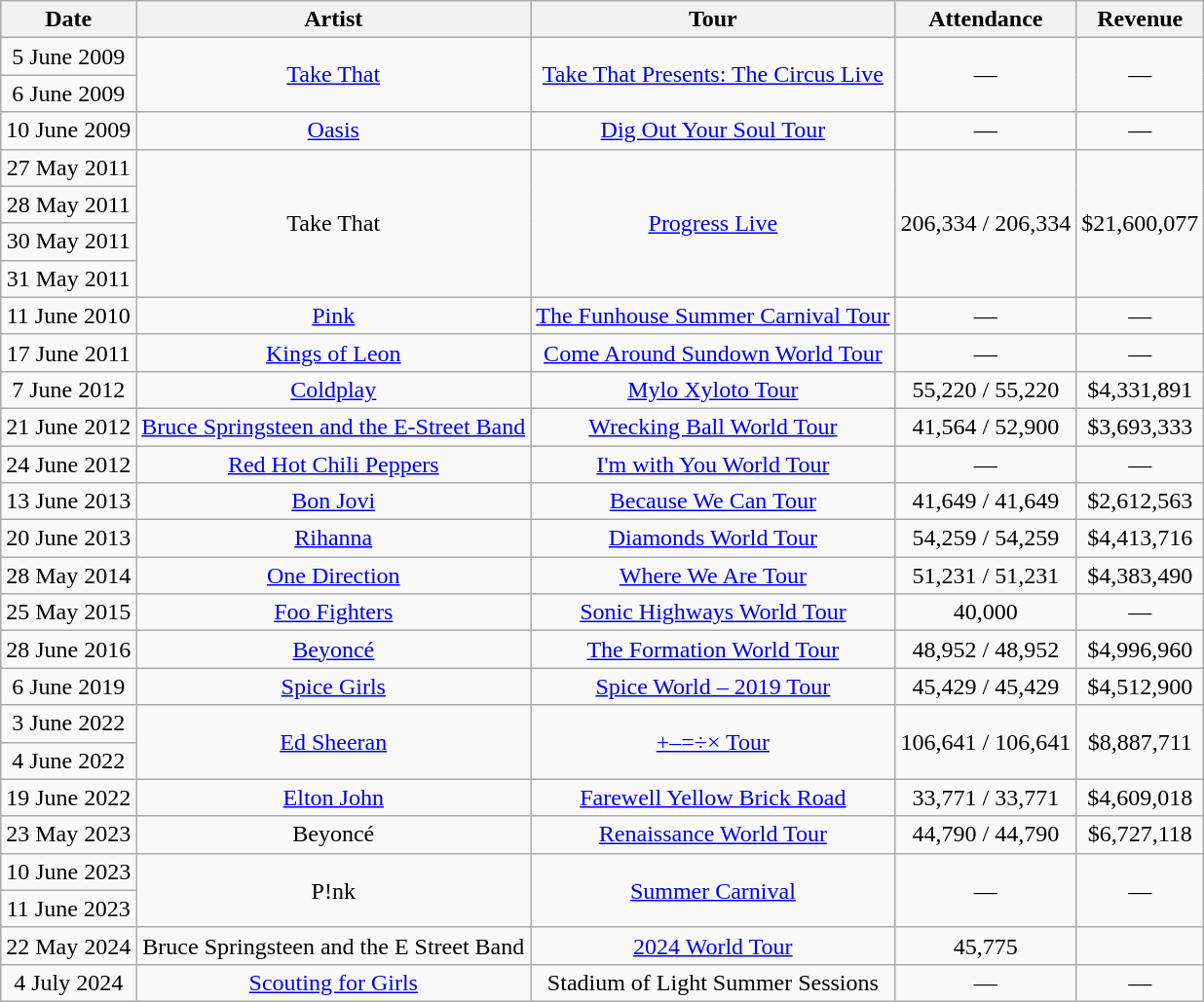<table class="wikitable" style="text-align:center;">
<tr>
<th>Date</th>
<th>Artist</th>
<th>Tour</th>
<th>Attendance</th>
<th>Revenue<br></th>
</tr>
<tr>
<td>5 June 2009</td>
<td rowspan="2"><a href='#'>Take That</a></td>
<td rowspan="2"><a href='#'>Take That Presents: The Circus Live</a></td>
<td rowspan="2">—</td>
<td rowspan="2">—</td>
</tr>
<tr>
<td>6 June 2009</td>
</tr>
<tr>
<td>10 June 2009</td>
<td><a href='#'>Oasis</a></td>
<td><a href='#'>Dig Out Your Soul Tour</a></td>
<td>—</td>
<td>—</td>
</tr>
<tr>
<td>27 May 2011</td>
<td rowspan="4">Take That</td>
<td rowspan="4"><a href='#'>Progress Live</a></td>
<td rowspan="4">206,334 / 206,334</td>
<td rowspan="4">$21,600,077</td>
</tr>
<tr>
<td>28 May 2011</td>
</tr>
<tr>
<td>30 May 2011</td>
</tr>
<tr>
<td>31 May 2011</td>
</tr>
<tr>
<td>11 June 2010</td>
<td><a href='#'>Pink</a></td>
<td><a href='#'>The Funhouse Summer Carnival Tour</a></td>
<td>—</td>
<td>—</td>
</tr>
<tr>
<td>17 June 2011</td>
<td><a href='#'>Kings of Leon</a></td>
<td><a href='#'>Come Around Sundown World Tour</a></td>
<td>—</td>
<td>—</td>
</tr>
<tr>
<td>7 June 2012</td>
<td><a href='#'>Coldplay</a></td>
<td><a href='#'>Mylo Xyloto Tour</a></td>
<td>55,220 / 55,220</td>
<td>$4,331,891</td>
</tr>
<tr>
<td>21 June 2012</td>
<td><a href='#'>Bruce Springsteen and the E-Street Band</a></td>
<td><a href='#'>Wrecking Ball World Tour</a></td>
<td>41,564 / 52,900<br></td>
<td>$3,693,333</td>
</tr>
<tr>
<td>24 June 2012</td>
<td><a href='#'>Red Hot Chili Peppers</a></td>
<td><a href='#'>I'm with You World Tour</a></td>
<td>—</td>
<td>—</td>
</tr>
<tr>
<td>13 June 2013</td>
<td><a href='#'>Bon Jovi</a></td>
<td><a href='#'>Because We Can Tour</a></td>
<td>41,649 / 41,649</td>
<td>$2,612,563</td>
</tr>
<tr>
<td>20 June 2013</td>
<td><a href='#'>Rihanna</a></td>
<td><a href='#'>Diamonds World Tour</a></td>
<td>54,259 / 54,259</td>
<td>$4,413,716</td>
</tr>
<tr>
<td>28 May 2014</td>
<td><a href='#'>One Direction</a></td>
<td><a href='#'>Where We Are Tour</a></td>
<td>51,231 / 51,231</td>
<td>$4,383,490</td>
</tr>
<tr>
<td>25 May 2015</td>
<td><a href='#'>Foo Fighters</a></td>
<td><a href='#'>Sonic Highways World Tour</a></td>
<td>40,000</td>
<td>—</td>
</tr>
<tr>
<td>28 June 2016</td>
<td><a href='#'>Beyoncé</a></td>
<td><a href='#'>The Formation World Tour</a></td>
<td>48,952 / 48,952</td>
<td>$4,996,960</td>
</tr>
<tr>
<td>6 June 2019</td>
<td><a href='#'>Spice Girls</a></td>
<td><a href='#'>Spice World – 2019 Tour</a></td>
<td>45,429 / 45,429</td>
<td>$4,512,900</td>
</tr>
<tr>
<td>3 June 2022</td>
<td rowspan="2"><a href='#'>Ed Sheeran</a></td>
<td rowspan="2"><a href='#'>+–=÷× Tour</a></td>
<td rowspan="2">106,641 / 106,641</td>
<td rowspan="2">$8,887,711</td>
</tr>
<tr>
<td>4 June 2022</td>
</tr>
<tr>
<td>19 June 2022</td>
<td><a href='#'>Elton John</a></td>
<td><a href='#'>Farewell Yellow Brick Road</a></td>
<td>33,771 / 33,771</td>
<td>$4,609,018</td>
</tr>
<tr>
<td>23 May 2023</td>
<td>Beyoncé</td>
<td><a href='#'>Renaissance World Tour</a></td>
<td>44,790 / 44,790</td>
<td>$6,727,118</td>
</tr>
<tr>
<td>10 June 2023</td>
<td rowspan="2">P!nk</td>
<td rowspan="2"><a href='#'>Summer Carnival</a></td>
<td rowspan="2">—</td>
<td rowspan="2">—</td>
</tr>
<tr>
<td>11 June 2023</td>
</tr>
<tr>
<td>22 May 2024</td>
<td>Bruce Springsteen and the E Street Band</td>
<td><a href='#'>2024 World Tour</a></td>
<td>45,775</td>
<td></td>
</tr>
<tr>
<td>4 July 2024</td>
<td><a href='#'>Scouting for Girls</a></td>
<td>Stadium of Light Summer Sessions</td>
<td>—</td>
<td>—</td>
</tr>
</table>
